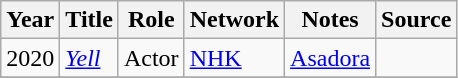<table class="wikitable">
<tr>
<th>Year</th>
<th>Title</th>
<th>Role</th>
<th>Network</th>
<th>Notes</th>
<th>Source</th>
</tr>
<tr>
<td>2020</td>
<td><em><a href='#'>Yell</a></em></td>
<td>Actor</td>
<td><a href='#'>NHK</a></td>
<td><a href='#'>Asadora</a></td>
<td></td>
</tr>
<tr>
</tr>
</table>
